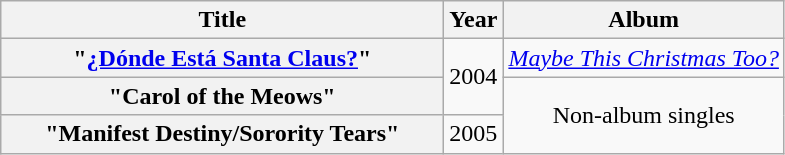<table class="wikitable plainrowheaders" style="text-align:center;">
<tr>
<th scope="col" style="width:18em;">Title</th>
<th scope="col">Year</th>
<th scope="col">Album</th>
</tr>
<tr>
<th scope="row">"<a href='#'>¿Dónde Está Santa Claus?</a>"</th>
<td rowspan="2">2004</td>
<td><em><a href='#'>Maybe This Christmas Too?</a></em></td>
</tr>
<tr>
<th scope="row">"Carol of the Meows"</th>
<td rowspan="2">Non-album singles</td>
</tr>
<tr>
<th scope="row">"Manifest Destiny/Sorority Tears"</th>
<td>2005</td>
</tr>
</table>
